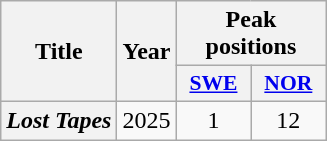<table class="wikitable plainrowheaders" style="text-align:center">
<tr>
<th scope="col" rowspan="2">Title</th>
<th scope="col" rowspan="2">Year</th>
<th scope="col" colspan="2">Peak positions</th>
</tr>
<tr>
<th scope="col" style="width:3em;font-size:90%;"><a href='#'>SWE</a><br></th>
<th scope="col" style="width:3em;font-size:90%;"><a href='#'>NOR</a><br></th>
</tr>
<tr>
<th scope="row"><em>Lost Tapes</em></th>
<td>2025</td>
<td>1<br></td>
<td>12<br></td>
</tr>
</table>
